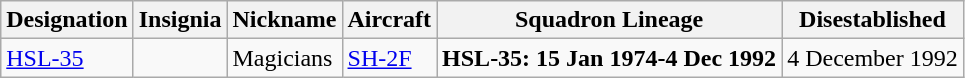<table class="wikitable">
<tr>
<th>Designation</th>
<th>Insignia</th>
<th>Nickname</th>
<th>Aircraft</th>
<th>Squadron Lineage</th>
<th>Disestablished</th>
</tr>
<tr>
<td><a href='#'>HSL-35</a></td>
<td></td>
<td>Magicians</td>
<td><a href='#'>SH-2F</a></td>
<td style="white-space: nowrap;"><strong>HSL-35: 15 Jan 1974-4 Dec 1992</strong></td>
<td>4 December 1992</td>
</tr>
</table>
